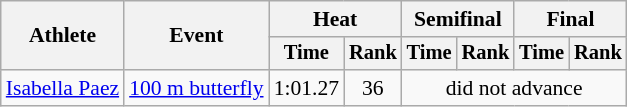<table class="wikitable" style="text-align:center; font-size:90%">
<tr>
<th rowspan="2">Athlete</th>
<th rowspan="2">Event</th>
<th colspan="2">Heat</th>
<th colspan="2">Semifinal</th>
<th colspan="2">Final</th>
</tr>
<tr style="font-size:95%">
<th>Time</th>
<th>Rank</th>
<th>Time</th>
<th>Rank</th>
<th>Time</th>
<th>Rank</th>
</tr>
<tr>
<td align=left><a href='#'>Isabella Paez</a></td>
<td align=left><a href='#'>100 m butterfly</a></td>
<td>1:01.27</td>
<td>36</td>
<td colspan=4>did not advance</td>
</tr>
</table>
